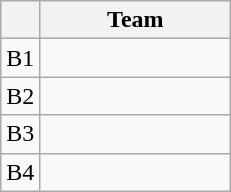<table class="wikitable" style="display:inline-table;">
<tr>
<th></th>
<th width=120>Team</th>
</tr>
<tr>
<td align=center>B1</td>
<td></td>
</tr>
<tr>
<td align=center>B2</td>
<td></td>
</tr>
<tr>
<td align=center>B3</td>
<td></td>
</tr>
<tr>
<td align=center>B4</td>
<td></td>
</tr>
</table>
